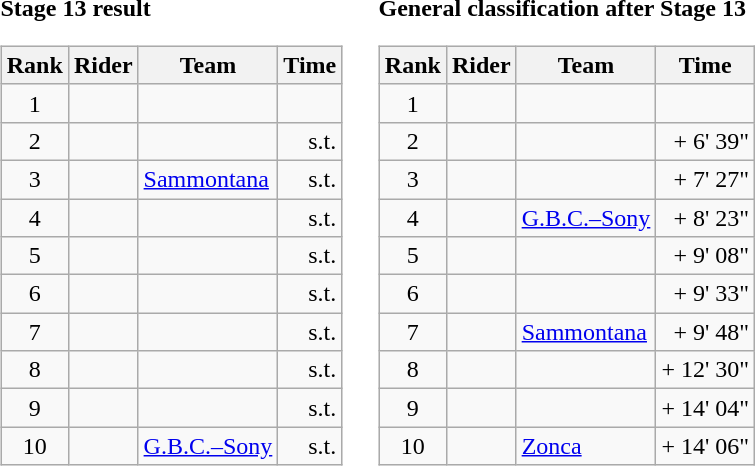<table>
<tr>
<td><strong>Stage 13 result</strong><br><table class="wikitable">
<tr>
<th scope="col">Rank</th>
<th scope="col">Rider</th>
<th scope="col">Team</th>
<th scope="col">Time</th>
</tr>
<tr>
<td style="text-align:center;">1</td>
<td></td>
<td></td>
<td style="text-align:right;"></td>
</tr>
<tr>
<td style="text-align:center;">2</td>
<td></td>
<td></td>
<td style="text-align:right;">s.t.</td>
</tr>
<tr>
<td style="text-align:center;">3</td>
<td></td>
<td><a href='#'>Sammontana</a></td>
<td style="text-align:right;">s.t.</td>
</tr>
<tr>
<td style="text-align:center;">4</td>
<td></td>
<td></td>
<td style="text-align:right;">s.t.</td>
</tr>
<tr>
<td style="text-align:center;">5</td>
<td></td>
<td></td>
<td style="text-align:right;">s.t.</td>
</tr>
<tr>
<td style="text-align:center;">6</td>
<td></td>
<td></td>
<td style="text-align:right;">s.t.</td>
</tr>
<tr>
<td style="text-align:center;">7</td>
<td></td>
<td></td>
<td style="text-align:right;">s.t.</td>
</tr>
<tr>
<td style="text-align:center;">8</td>
<td></td>
<td></td>
<td style="text-align:right;">s.t.</td>
</tr>
<tr>
<td style="text-align:center;">9</td>
<td></td>
<td></td>
<td style="text-align:right;">s.t.</td>
</tr>
<tr>
<td style="text-align:center;">10</td>
<td></td>
<td><a href='#'>G.B.C.–Sony</a></td>
<td style="text-align:right;">s.t.</td>
</tr>
</table>
</td>
<td></td>
<td><strong>General classification after Stage 13</strong><br><table class="wikitable">
<tr>
<th scope="col">Rank</th>
<th scope="col">Rider</th>
<th scope="col">Team</th>
<th scope="col">Time</th>
</tr>
<tr>
<td style="text-align:center;">1</td>
<td></td>
<td></td>
<td style="text-align:right;"></td>
</tr>
<tr>
<td style="text-align:center;">2</td>
<td></td>
<td></td>
<td style="text-align:right;">+ 6' 39"</td>
</tr>
<tr>
<td style="text-align:center;">3</td>
<td></td>
<td></td>
<td style="text-align:right;">+ 7' 27"</td>
</tr>
<tr>
<td style="text-align:center;">4</td>
<td></td>
<td><a href='#'>G.B.C.–Sony</a></td>
<td style="text-align:right;">+ 8' 23"</td>
</tr>
<tr>
<td style="text-align:center;">5</td>
<td></td>
<td></td>
<td style="text-align:right;">+ 9' 08"</td>
</tr>
<tr>
<td style="text-align:center;">6</td>
<td></td>
<td></td>
<td style="text-align:right;">+ 9' 33"</td>
</tr>
<tr>
<td style="text-align:center;">7</td>
<td></td>
<td><a href='#'>Sammontana</a></td>
<td style="text-align:right;">+ 9' 48"</td>
</tr>
<tr>
<td style="text-align:center;">8</td>
<td></td>
<td></td>
<td style="text-align:right;">+ 12' 30"</td>
</tr>
<tr>
<td style="text-align:center;">9</td>
<td></td>
<td></td>
<td style="text-align:right;">+ 14' 04"</td>
</tr>
<tr>
<td style="text-align:center;">10</td>
<td></td>
<td><a href='#'>Zonca</a></td>
<td style="text-align:right;">+ 14' 06"</td>
</tr>
</table>
</td>
</tr>
</table>
